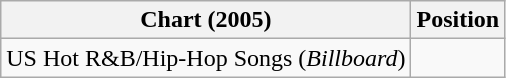<table class="wikitable">
<tr>
<th>Chart (2005)</th>
<th>Position</th>
</tr>
<tr>
<td>US Hot R&B/Hip-Hop Songs (<em>Billboard</em>)</td>
<td></td>
</tr>
</table>
